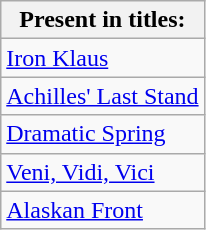<table class="wikitable">
<tr>
<th>Present in titles:</th>
</tr>
<tr>
<td><a href='#'>Iron Klaus</a></td>
</tr>
<tr>
<td><a href='#'>Achilles' Last Stand</a></td>
</tr>
<tr>
<td><a href='#'>Dramatic Spring</a></td>
</tr>
<tr>
<td><a href='#'>Veni, Vidi, Vici</a></td>
</tr>
<tr>
<td><a href='#'>Alaskan Front</a></td>
</tr>
</table>
